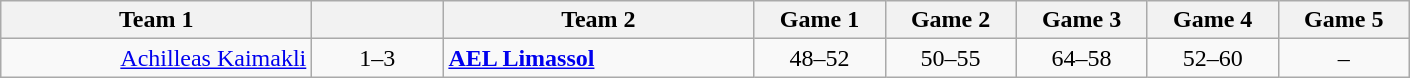<table class=wikitable style="text-align:center">
<tr>
<th width=200>Team 1</th>
<th width=80></th>
<th width=200>Team 2</th>
<th width=80>Game 1</th>
<th width=80>Game 2</th>
<th width=80>Game 3</th>
<th width=80>Game 4</th>
<th width=80>Game 5</th>
</tr>
<tr>
<td align=right><a href='#'>Achilleas Kaimakli</a></td>
<td>1–3</td>
<td align=left><strong><a href='#'>AEL Limassol</a></strong></td>
<td>48–52</td>
<td>50–55</td>
<td>64–58</td>
<td>52–60</td>
<td>–</td>
</tr>
</table>
